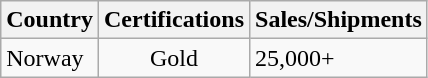<table class="wikitable">
<tr>
<th>Country</th>
<th>Certifications</th>
<th>Sales/Shipments</th>
</tr>
<tr>
<td align="left">Norway</td>
<td style="text-align:center;">Gold</td>
<td align="left">25,000+</td>
</tr>
</table>
